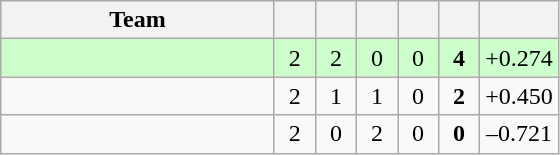<table class="wikitable" style="text-align:center;">
<tr>
<th width=175>Team</th>
<th style="width:20px;"></th>
<th style="width:20px;"></th>
<th style="width:20px;"></th>
<th style="width:20px;"></th>
<th style="width:20px;"></th>
<th style="width:20px;"></th>
</tr>
<tr style="background:#cfc">
<td align=left></td>
<td>2</td>
<td>2</td>
<td>0</td>
<td>0</td>
<td><strong>4</strong></td>
<td>+0.274</td>
</tr>
<tr>
<td align=left></td>
<td>2</td>
<td>1</td>
<td>1</td>
<td>0</td>
<td><strong>2</strong></td>
<td>+0.450</td>
</tr>
<tr>
<td align=left></td>
<td>2</td>
<td>0</td>
<td>2</td>
<td>0</td>
<td><strong>0</strong></td>
<td>–0.721</td>
</tr>
</table>
